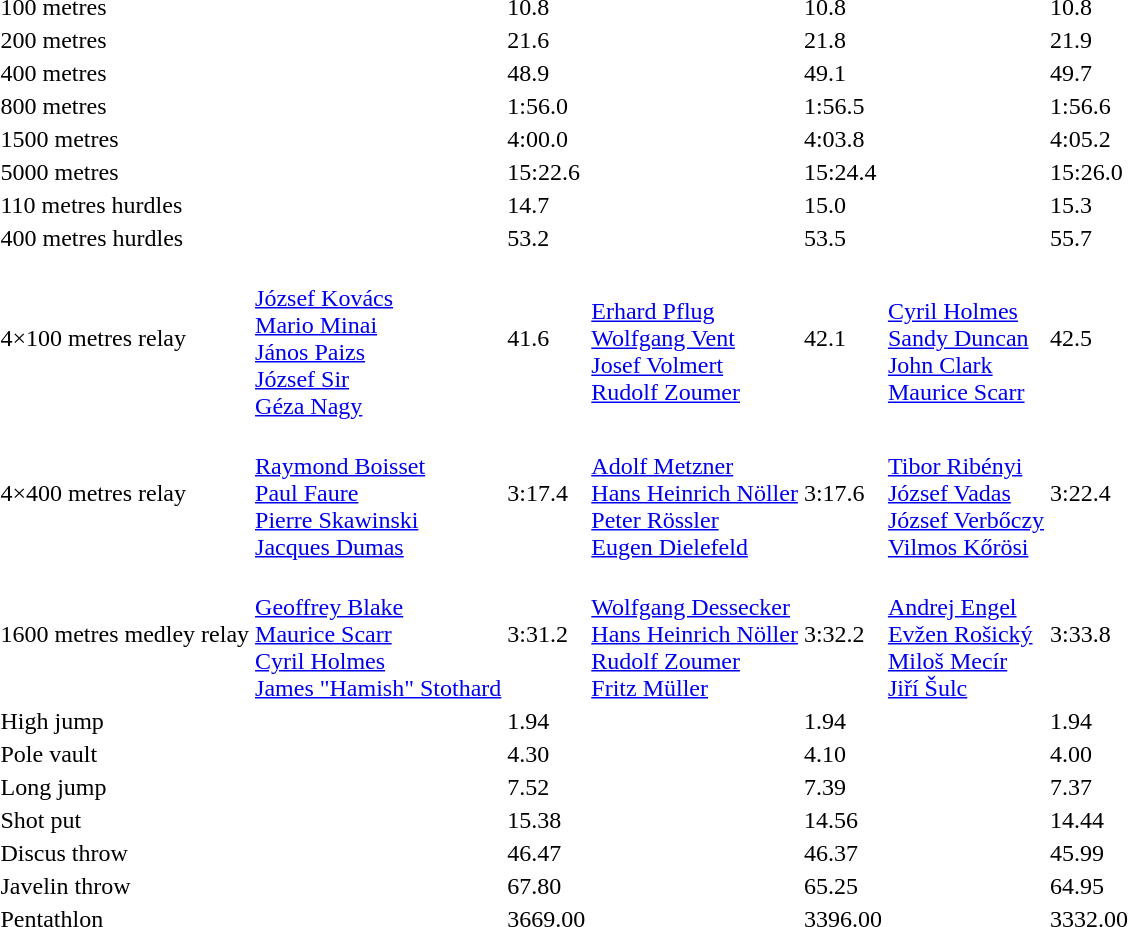<table>
<tr>
<td>100 metres</td>
<td></td>
<td>10.8</td>
<td></td>
<td>10.8</td>
<td></td>
<td>10.8</td>
</tr>
<tr>
<td>200 metres</td>
<td></td>
<td>21.6</td>
<td></td>
<td>21.8</td>
<td></td>
<td>21.9</td>
</tr>
<tr>
<td>400 metres</td>
<td></td>
<td>48.9</td>
<td></td>
<td>49.1</td>
<td></td>
<td>49.7</td>
</tr>
<tr>
<td>800 metres</td>
<td></td>
<td>1:56.0</td>
<td></td>
<td>1:56.5</td>
<td></td>
<td>1:56.6</td>
</tr>
<tr>
<td>1500 metres</td>
<td></td>
<td>4:00.0</td>
<td></td>
<td>4:03.8</td>
<td></td>
<td>4:05.2</td>
</tr>
<tr>
<td>5000 metres</td>
<td></td>
<td>15:22.6</td>
<td></td>
<td>15:24.4</td>
<td></td>
<td>15:26.0</td>
</tr>
<tr>
<td>110 metres hurdles</td>
<td></td>
<td>14.7</td>
<td></td>
<td>15.0</td>
<td></td>
<td>15.3</td>
</tr>
<tr>
<td>400 metres hurdles</td>
<td></td>
<td>53.2</td>
<td></td>
<td>53.5</td>
<td></td>
<td>55.7</td>
</tr>
<tr>
<td>4×100 metres relay</td>
<td><br><a href='#'>József Kovács</a><br><a href='#'>Mario Minai</a><br><a href='#'>János Paizs</a><br><a href='#'>József Sir</a><br><a href='#'>Géza Nagy</a></td>
<td>41.6</td>
<td><br><a href='#'>Erhard Pflug</a><br><a href='#'>Wolfgang Vent</a><br><a href='#'>Josef Volmert</a><br><a href='#'>Rudolf Zoumer</a></td>
<td>42.1</td>
<td><br><a href='#'>Cyril Holmes</a><br><a href='#'>Sandy Duncan</a><br><a href='#'>John Clark</a><br><a href='#'>Maurice Scarr</a></td>
<td>42.5</td>
</tr>
<tr>
<td>4×400 metres relay</td>
<td><br><a href='#'>Raymond Boisset</a><br><a href='#'>Paul Faure</a><br><a href='#'>Pierre Skawinski</a><br><a href='#'>Jacques Dumas</a></td>
<td>3:17.4</td>
<td><br><a href='#'>Adolf Metzner</a><br><a href='#'>Hans Heinrich Nöller</a><br><a href='#'>Peter Rössler</a><br><a href='#'>Eugen Dielefeld</a></td>
<td>3:17.6</td>
<td><br><a href='#'>Tibor Ribényi</a><br><a href='#'>József Vadas</a><br><a href='#'>József Verbőczy</a><br><a href='#'>Vilmos Kőrösi</a></td>
<td>3:22.4</td>
</tr>
<tr>
<td>1600 metres medley relay</td>
<td><br><a href='#'>Geoffrey Blake</a><br><a href='#'>Maurice Scarr</a><br><a href='#'>Cyril Holmes</a><br><a href='#'>James "Hamish" Stothard</a></td>
<td>3:31.2</td>
<td><br><a href='#'>Wolfgang Dessecker</a><br><a href='#'>Hans Heinrich Nöller</a><br><a href='#'>Rudolf Zoumer</a><br><a href='#'>Fritz Müller</a></td>
<td>3:32.2</td>
<td><br><a href='#'>Andrej Engel</a><br><a href='#'>Evžen Rošický</a><br><a href='#'>Miloš Mecír</a><br><a href='#'>Jiří Šulc</a></td>
<td>3:33.8</td>
</tr>
<tr>
<td>High jump</td>
<td></td>
<td>1.94</td>
<td></td>
<td>1.94</td>
<td></td>
<td>1.94</td>
</tr>
<tr>
<td>Pole vault</td>
<td></td>
<td>4.30</td>
<td></td>
<td>4.10</td>
<td></td>
<td>4.00</td>
</tr>
<tr>
<td>Long jump</td>
<td></td>
<td>7.52</td>
<td></td>
<td>7.39</td>
<td></td>
<td>7.37</td>
</tr>
<tr>
<td>Shot put</td>
<td></td>
<td>15.38</td>
<td></td>
<td>14.56</td>
<td></td>
<td>14.44</td>
</tr>
<tr>
<td>Discus throw</td>
<td></td>
<td>46.47</td>
<td></td>
<td>46.37</td>
<td></td>
<td>45.99</td>
</tr>
<tr>
<td>Javelin throw</td>
<td></td>
<td>67.80</td>
<td></td>
<td>65.25</td>
<td></td>
<td>64.95</td>
</tr>
<tr>
<td>Pentathlon</td>
<td></td>
<td>3669.00</td>
<td></td>
<td>3396.00</td>
<td></td>
<td>3332.00</td>
</tr>
</table>
